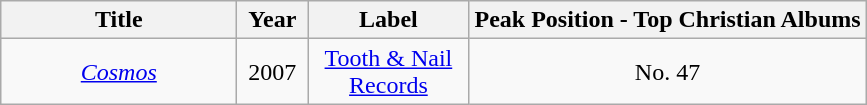<table class="wikitable">
<tr>
<th align="center" valign="center" width="150">Title</th>
<th align="center" valign="center" width="40">Year</th>
<th align="center" valign="center" width="100">Label</th>
<th align="center" valign="center">Peak Position - Top Christian Albums</th>
</tr>
<tr>
<td align="center" valign="center"><em><a href='#'>Cosmos</a></em></td>
<td align="center" valign="center">2007</td>
<td align="center" valign="center"><a href='#'>Tooth & Nail Records</a></td>
<td align="center" valign="center">No. 47</td>
</tr>
</table>
